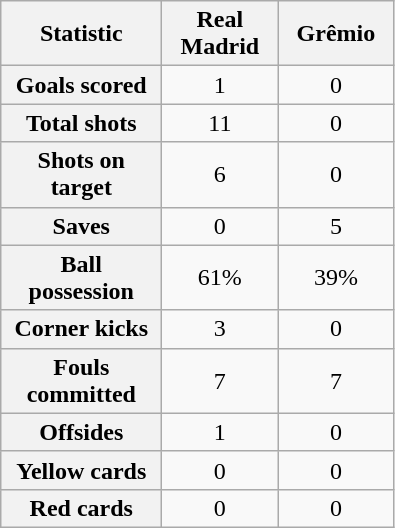<table class="wikitable plainrowheaders" style="text-align:center">
<tr>
<th scope="col" style="width:100px">Statistic</th>
<th scope="col" style="width:70px">Real Madrid</th>
<th scope="col" style="width:70px">Grêmio</th>
</tr>
<tr>
<th scope=row>Goals scored</th>
<td>1</td>
<td>0</td>
</tr>
<tr>
<th scope=row>Total shots</th>
<td>11</td>
<td>0</td>
</tr>
<tr>
<th scope=row>Shots on target</th>
<td>6</td>
<td>0</td>
</tr>
<tr>
<th scope=row>Saves</th>
<td>0</td>
<td>5</td>
</tr>
<tr>
<th scope=row>Ball possession</th>
<td>61%</td>
<td>39%</td>
</tr>
<tr>
<th scope=row>Corner kicks</th>
<td>3</td>
<td>0</td>
</tr>
<tr>
<th scope=row>Fouls committed</th>
<td>7</td>
<td>7</td>
</tr>
<tr>
<th scope=row>Offsides</th>
<td>1</td>
<td>0</td>
</tr>
<tr>
<th scope=row>Yellow cards</th>
<td>0</td>
<td>0</td>
</tr>
<tr>
<th scope=row>Red cards</th>
<td>0</td>
<td>0</td>
</tr>
</table>
